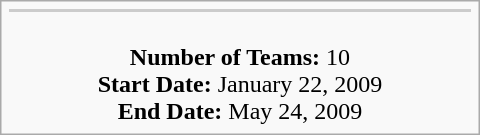<table class="infobox" style="width: 20em; font-size: 95%em;">
<tr bgcolor="#cccccc" style="text-align: center align="right">
<th></th>
</tr>
<tr style="text-align: center">
<td><br><strong>Number of Teams:</strong> 10<br>
<strong>Start Date:</strong> January 22, 2009<br>
<strong>End Date:</strong> May 24, 2009</td>
</tr>
</table>
